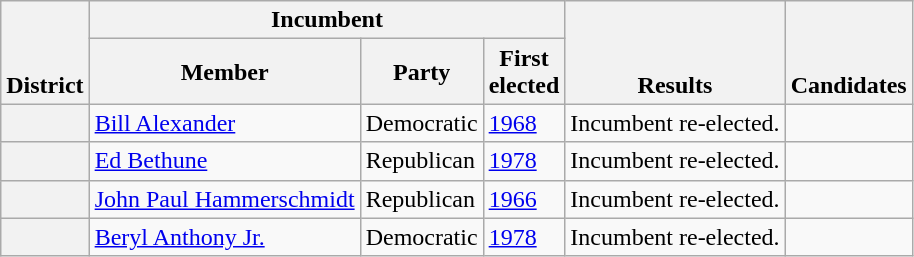<table class=wikitable>
<tr valign=bottom>
<th rowspan=2>District</th>
<th colspan=3>Incumbent</th>
<th rowspan=2>Results</th>
<th rowspan=2>Candidates</th>
</tr>
<tr>
<th>Member</th>
<th>Party</th>
<th>First<br>elected</th>
</tr>
<tr>
<th></th>
<td><a href='#'>Bill Alexander</a></td>
<td>Democratic</td>
<td><a href='#'>1968</a></td>
<td>Incumbent re-elected.</td>
<td nowrap></td>
</tr>
<tr>
<th></th>
<td><a href='#'>Ed Bethune</a></td>
<td>Republican</td>
<td><a href='#'>1978</a></td>
<td>Incumbent re-elected.</td>
<td nowrap></td>
</tr>
<tr>
<th></th>
<td><a href='#'>John Paul Hammerschmidt</a></td>
<td>Republican</td>
<td><a href='#'>1966</a></td>
<td>Incumbent re-elected.</td>
<td nowrap></td>
</tr>
<tr>
<th></th>
<td><a href='#'>Beryl Anthony Jr.</a></td>
<td>Democratic</td>
<td><a href='#'>1978</a></td>
<td>Incumbent re-elected.</td>
<td nowrap></td>
</tr>
</table>
